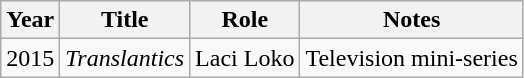<table class="wikitable">
<tr>
<th>Year</th>
<th>Title</th>
<th>Role</th>
<th>Notes</th>
</tr>
<tr>
<td>2015</td>
<td><em>Translantics</em></td>
<td>Laci Loko</td>
<td>Television mini-series</td>
</tr>
</table>
